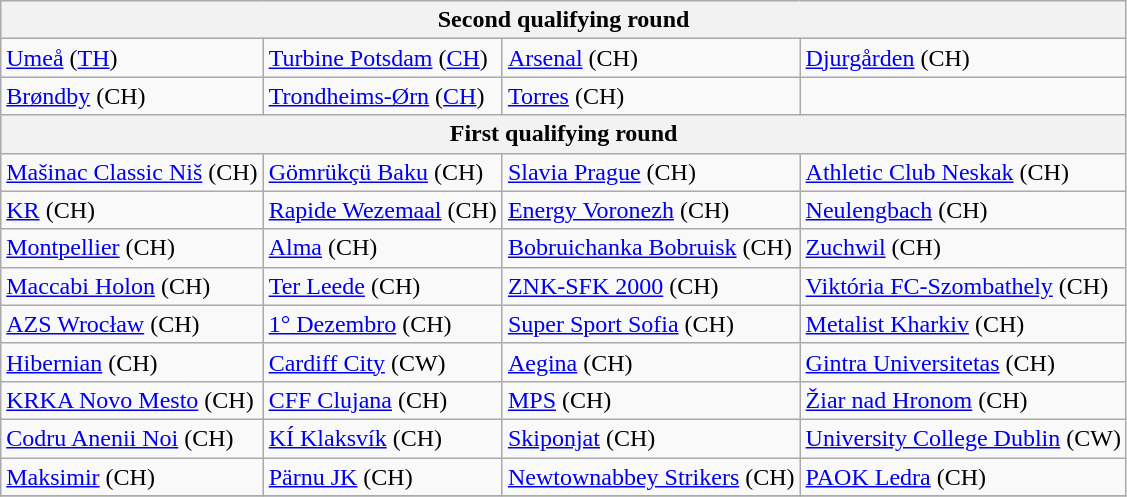<table class="wikitable">
<tr>
<th colspan="4">Second qualifying round</th>
</tr>
<tr>
<td> <a href='#'>Umeå</a> (<a href='#'>TH</a>)</td>
<td> <a href='#'>Turbine Potsdam</a> (<a href='#'>CH</a>)</td>
<td> <a href='#'>Arsenal</a> (CH)</td>
<td> <a href='#'>Djurgården</a> (CH)</td>
</tr>
<tr>
<td> <a href='#'>Brøndby</a> (CH)</td>
<td> <a href='#'>Trondheims-Ørn</a> (<a href='#'>CH</a>)</td>
<td> <a href='#'>Torres</a> (CH)</td>
</tr>
<tr>
<th colspan="4">First qualifying round</th>
</tr>
<tr>
<td> <a href='#'>Mašinac Classic Niš</a> (CH)</td>
<td> <a href='#'>Gömrükçü Baku</a> (CH)</td>
<td> <a href='#'>Slavia Prague</a> (CH)</td>
<td> <a href='#'>Athletic Club Neskak</a> (CH)</td>
</tr>
<tr>
<td> <a href='#'>KR</a> (CH)</td>
<td> <a href='#'>Rapide Wezemaal</a> (CH)</td>
<td> <a href='#'>Energy Voronezh</a> (CH)</td>
<td> <a href='#'>Neulengbach</a> (CH)</td>
</tr>
<tr>
<td> <a href='#'>Montpellier</a> (CH)</td>
<td> <a href='#'>Alma</a> (CH)</td>
<td> <a href='#'>Bobruichanka Bobruisk</a> (CH)</td>
<td> <a href='#'>Zuchwil</a> (CH)</td>
</tr>
<tr>
<td> <a href='#'>Maccabi Holon</a> (CH)</td>
<td> <a href='#'>Ter Leede</a> (CH)</td>
<td> <a href='#'>ZNK-SFK 2000</a> (CH)</td>
<td> <a href='#'>Viktória FC-Szombathely</a> (CH)</td>
</tr>
<tr>
<td> <a href='#'>AZS Wrocław</a> (CH)</td>
<td> <a href='#'>1° Dezembro</a> (CH)</td>
<td> <a href='#'>Super Sport Sofia</a> (CH)</td>
<td> <a href='#'>Metalist Kharkiv</a> (CH)</td>
</tr>
<tr>
<td> <a href='#'>Hibernian</a> (CH)</td>
<td> <a href='#'>Cardiff City</a> (CW)</td>
<td> <a href='#'>Aegina</a> (CH)</td>
<td> <a href='#'>Gintra Universitetas</a> (CH)</td>
</tr>
<tr>
<td> <a href='#'>KRKA Novo Mesto</a> (CH)</td>
<td> <a href='#'>CFF Clujana</a> (CH)</td>
<td> <a href='#'>MPS</a> (CH)</td>
<td> <a href='#'>Žiar nad Hronom</a> (CH)</td>
</tr>
<tr>
<td> <a href='#'>Codru Anenii Noi</a> (CH)</td>
<td> <a href='#'>KÍ Klaksvík</a> (CH)</td>
<td> <a href='#'>Skiponjat</a> (CH)</td>
<td> <a href='#'>University College Dublin</a> (CW)</td>
</tr>
<tr>
<td> <a href='#'>Maksimir</a> (CH)</td>
<td> <a href='#'>Pärnu JK</a> (CH)</td>
<td> <a href='#'>Newtownabbey Strikers</a> (CH)</td>
<td> <a href='#'>PAOK Ledra</a> (CH)</td>
</tr>
<tr>
</tr>
</table>
